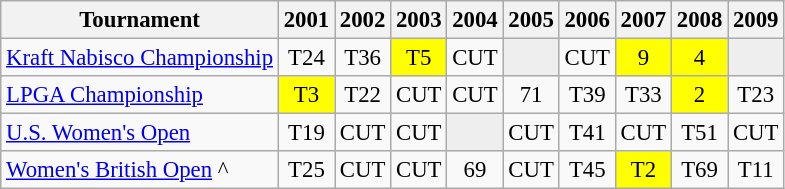<table class="wikitable" style="font-size:95%;text-align:center;">
<tr>
<th>Tournament</th>
<th>2001</th>
<th>2002</th>
<th>2003</th>
<th>2004</th>
<th>2005</th>
<th>2006</th>
<th>2007</th>
<th>2008</th>
<th>2009</th>
</tr>
<tr>
<td align=left><a href='#'>Kraft Nabisco Championship</a></td>
<td>T24</td>
<td>T36</td>
<td style="background:yellow;">T5</td>
<td>CUT</td>
<td style="background:#eeeeee;"></td>
<td>CUT</td>
<td style="background:yellow;">9</td>
<td style="background:yellow;">4</td>
<td style="background:#eeeeee;"></td>
</tr>
<tr>
<td align=left><a href='#'>LPGA Championship</a></td>
<td style="background:yellow;">T3</td>
<td>T22</td>
<td>CUT</td>
<td>CUT</td>
<td>71</td>
<td>T39</td>
<td>T33</td>
<td style="background:yellow;">2</td>
<td>T23</td>
</tr>
<tr>
<td align=left><a href='#'>U.S. Women's Open</a></td>
<td>T19</td>
<td>CUT</td>
<td>CUT</td>
<td style="background:#eeeeee;"></td>
<td>CUT</td>
<td>T41</td>
<td>CUT</td>
<td>T51</td>
<td>CUT</td>
</tr>
<tr>
<td align=left><a href='#'>Women's British Open</a> ^</td>
<td>T25</td>
<td>CUT</td>
<td>CUT</td>
<td>69</td>
<td>CUT</td>
<td>T45</td>
<td style="background:yellow;">T2</td>
<td>T69</td>
<td>T11</td>
</tr>
</table>
